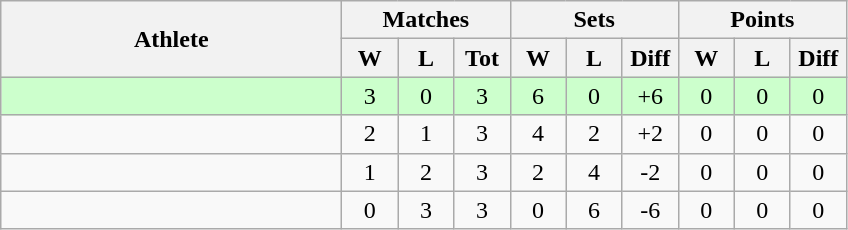<table class=wikitable style="text-align:center">
<tr>
<th rowspan=2 width=220>Athlete</th>
<th colspan=3 width=90>Matches</th>
<th colspan=3 width=90>Sets</th>
<th colspan=3 width=90>Points</th>
</tr>
<tr>
<th width=30>W</th>
<th width=30>L</th>
<th width=30>Tot</th>
<th width=30>W</th>
<th width=30>L</th>
<th width=30>Diff</th>
<th width=30>W</th>
<th width=30>L</th>
<th width=30>Diff</th>
</tr>
<tr bgcolor=ccffcc>
<td style="text-align:left"></td>
<td>3</td>
<td>0</td>
<td>3</td>
<td>6</td>
<td>0</td>
<td>+6</td>
<td>0</td>
<td>0</td>
<td>0</td>
</tr>
<tr>
<td style="text-align:left"></td>
<td>2</td>
<td>1</td>
<td>3</td>
<td>4</td>
<td>2</td>
<td>+2</td>
<td>0</td>
<td>0</td>
<td>0</td>
</tr>
<tr>
<td style="text-align:left"></td>
<td>1</td>
<td>2</td>
<td>3</td>
<td>2</td>
<td>4</td>
<td>-2</td>
<td>0</td>
<td>0</td>
<td>0</td>
</tr>
<tr>
<td style="text-align:left"></td>
<td>0</td>
<td>3</td>
<td>3</td>
<td>0</td>
<td>6</td>
<td>-6</td>
<td>0</td>
<td>0</td>
<td>0</td>
</tr>
</table>
